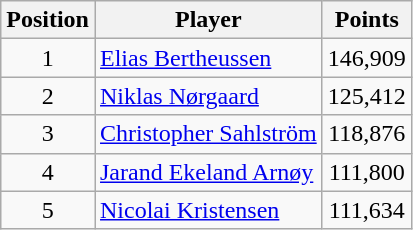<table class=wikitable>
<tr>
<th>Position</th>
<th>Player</th>
<th>Points</th>
</tr>
<tr>
<td align=center>1</td>
<td> <a href='#'>Elias Bertheussen</a></td>
<td align=center>146,909</td>
</tr>
<tr>
<td align=center>2</td>
<td> <a href='#'>Niklas Nørgaard</a></td>
<td align=center>125,412</td>
</tr>
<tr>
<td align=center>3</td>
<td> <a href='#'>Christopher Sahlström</a></td>
<td align=center>118,876</td>
</tr>
<tr>
<td align=center>4</td>
<td> <a href='#'>Jarand Ekeland Arnøy</a></td>
<td align=center>111,800</td>
</tr>
<tr>
<td align=center>5</td>
<td> <a href='#'>Nicolai Kristensen</a></td>
<td align=center>111,634</td>
</tr>
</table>
